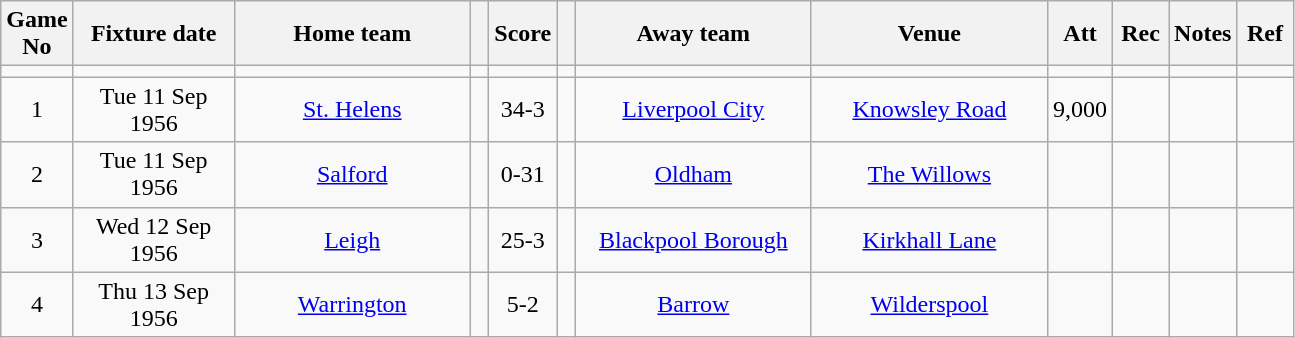<table class="wikitable" style="text-align:center;">
<tr>
<th width=20 abbr="No">Game No</th>
<th width=100 abbr="Date">Fixture date</th>
<th width=150 abbr="Home team">Home team</th>
<th width=5 abbr="space"></th>
<th width=20 abbr="Score">Score</th>
<th width=5 abbr="space"></th>
<th width=150 abbr="Away team">Away team</th>
<th width=150 abbr="Venue">Venue</th>
<th width=30 abbr="Att">Att</th>
<th width=30 abbr="Rec">Rec</th>
<th width=20 abbr="Notes">Notes</th>
<th width=30 abbr="Ref">Ref</th>
</tr>
<tr>
<td></td>
<td></td>
<td></td>
<td></td>
<td></td>
<td></td>
<td></td>
<td></td>
<td></td>
<td></td>
<td></td>
</tr>
<tr>
<td>1</td>
<td>Tue 11 Sep 1956</td>
<td><a href='#'>St. Helens</a></td>
<td></td>
<td>34-3</td>
<td></td>
<td><a href='#'>Liverpool City</a></td>
<td><a href='#'>Knowsley Road</a></td>
<td>9,000</td>
<td></td>
<td></td>
<td></td>
</tr>
<tr>
<td>2</td>
<td>Tue 11 Sep 1956</td>
<td><a href='#'>Salford</a></td>
<td></td>
<td>0-31</td>
<td></td>
<td><a href='#'>Oldham</a></td>
<td><a href='#'>The Willows</a></td>
<td></td>
<td></td>
<td></td>
<td></td>
</tr>
<tr>
<td>3</td>
<td>Wed 12 Sep 1956</td>
<td><a href='#'>Leigh</a></td>
<td></td>
<td>25-3</td>
<td></td>
<td><a href='#'>Blackpool Borough</a></td>
<td><a href='#'>Kirkhall Lane</a></td>
<td></td>
<td></td>
<td></td>
<td></td>
</tr>
<tr>
<td>4</td>
<td>Thu 13 Sep 1956</td>
<td><a href='#'>Warrington</a></td>
<td></td>
<td>5-2</td>
<td></td>
<td><a href='#'>Barrow</a></td>
<td><a href='#'>Wilderspool</a></td>
<td></td>
<td></td>
<td></td>
<td></td>
</tr>
</table>
